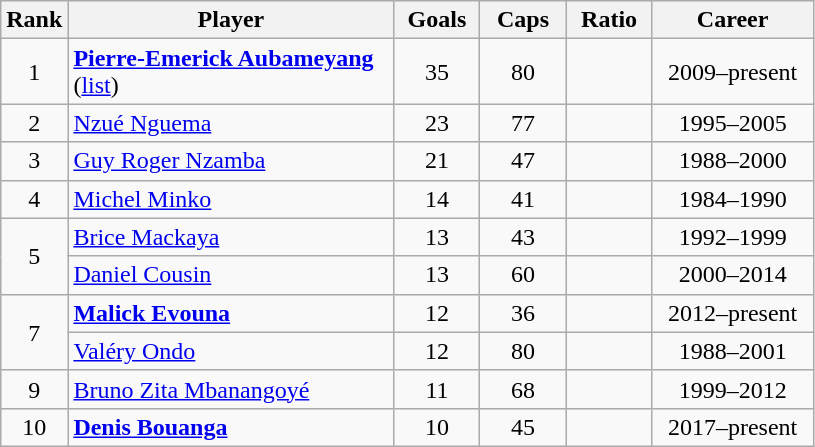<table class="wikitable sortable" style="text-align:center;">
<tr>
<th width="30px">Rank</th>
<th style="width:210px;">Player</th>
<th width="50px">Goals</th>
<th width="50px">Caps</th>
<th width="50px">Ratio</th>
<th style="width:100px;">Career</th>
</tr>
<tr>
<td>1</td>
<td align="left"><strong><a href='#'>Pierre-Emerick Aubameyang</a></strong> (<a href='#'>list</a>)</td>
<td>35</td>
<td>80</td>
<td></td>
<td>2009–present</td>
</tr>
<tr>
<td>2</td>
<td align="left"><a href='#'>Nzué Nguema</a></td>
<td>23</td>
<td>77</td>
<td></td>
<td>1995–2005</td>
</tr>
<tr>
<td>3</td>
<td align="left"><a href='#'>Guy Roger Nzamba</a></td>
<td>21</td>
<td>47</td>
<td></td>
<td>1988–2000</td>
</tr>
<tr>
<td>4</td>
<td align="left"><a href='#'>Michel Minko</a></td>
<td>14</td>
<td>41</td>
<td></td>
<td>1984–1990</td>
</tr>
<tr>
<td rowspan="2">5</td>
<td align="left"><a href='#'>Brice Mackaya</a></td>
<td>13</td>
<td>43</td>
<td></td>
<td>1992–1999</td>
</tr>
<tr>
<td align="left"><a href='#'>Daniel Cousin</a></td>
<td>13</td>
<td>60</td>
<td></td>
<td>2000–2014</td>
</tr>
<tr>
<td rowspan="2">7</td>
<td align="left"><strong><a href='#'>Malick Evouna</a></strong></td>
<td>12</td>
<td>36</td>
<td></td>
<td>2012–present</td>
</tr>
<tr>
<td align="left"><a href='#'>Valéry Ondo</a></td>
<td>12</td>
<td>80</td>
<td></td>
<td>1988–2001</td>
</tr>
<tr>
<td>9</td>
<td align="left"><a href='#'>Bruno Zita Mbanangoyé</a></td>
<td>11</td>
<td>68</td>
<td></td>
<td>1999–2012</td>
</tr>
<tr>
<td>10</td>
<td align="left"><strong><a href='#'>Denis Bouanga</a></strong></td>
<td>10</td>
<td>45</td>
<td></td>
<td>2017–present</td>
</tr>
</table>
